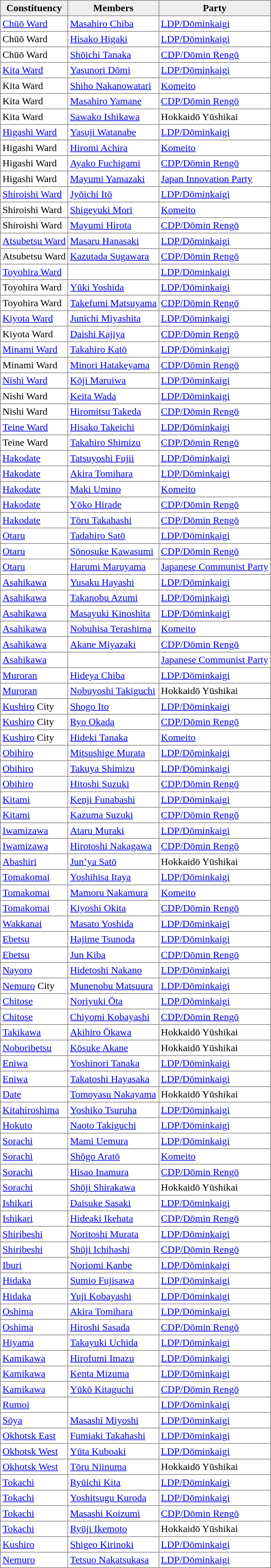<table border="1" frame="box" rules="all" cellspacing="0" cellpadding="3">
<tr style="background:#eee">
<th>Constituency</th>
<th>Members</th>
<th>Party</th>
</tr>
<tr>
<td><a href='#'>Chūō Ward</a></td>
<td><a href='#'>Masahiro Chiba</a></td>
<td><a href='#'>LDP/Dōminkaigi</a></td>
</tr>
<tr>
<td>Chūō Ward</td>
<td><a href='#'>Hisako Higaki</a></td>
<td><a href='#'>LDP/Dōminkaigi</a></td>
</tr>
<tr>
<td>Chūō Ward</td>
<td><a href='#'>Shōichi Tanaka</a></td>
<td><a href='#'>CDP/Dōmin Rengō</a></td>
</tr>
<tr>
<td><a href='#'>Kita Ward</a></td>
<td><a href='#'>Yasunori Dōmi</a></td>
<td><a href='#'>LDP/Dōminkaigi</a></td>
</tr>
<tr>
<td>Kita Ward</td>
<td><a href='#'>Shiho Nakanowatari</a></td>
<td><a href='#'>Komeito</a></td>
</tr>
<tr>
<td>Kita Ward</td>
<td><a href='#'>Masahiro Yamane</a></td>
<td><a href='#'>CDP/Dōmin Rengō</a></td>
</tr>
<tr>
<td>Kita Ward</td>
<td><a href='#'>Sawako Ishikawa</a></td>
<td>Hokkaidō Yūshikai</td>
</tr>
<tr>
<td><a href='#'>Higashi Ward</a></td>
<td><a href='#'>Yasuji Watanabe</a></td>
<td><a href='#'>LDP/Dōminkaigi</a></td>
</tr>
<tr>
<td>Higashi Ward</td>
<td><a href='#'>Hiromi Achira</a></td>
<td><a href='#'>Komeito</a></td>
</tr>
<tr>
<td>Higashi Ward</td>
<td><a href='#'>Ayako Fuchigami</a></td>
<td><a href='#'>CDP/Dōmin Rengō</a></td>
</tr>
<tr>
<td>Higashi Ward</td>
<td><a href='#'>Mayumi Yamazaki</a></td>
<td><a href='#'>Japan Innovation Party</a></td>
</tr>
<tr>
<td><a href='#'>Shiroishi Ward</a></td>
<td><a href='#'>Jyōichi Itō</a></td>
<td><a href='#'>LDP/Dōminkaigi</a></td>
</tr>
<tr>
<td>Shiroishi Ward</td>
<td><a href='#'>Shigeyuki Mori</a></td>
<td><a href='#'>Komeito</a></td>
</tr>
<tr>
<td>Shiroishi Ward</td>
<td><a href='#'>Mayumi Hirota</a></td>
<td><a href='#'>CDP/Dōmin Rengō</a></td>
</tr>
<tr>
<td><a href='#'>Atsubetsu Ward</a></td>
<td><a href='#'>Masaru Hanasaki</a></td>
<td><a href='#'>LDP/Dōminkaigi</a></td>
</tr>
<tr>
<td>Atsubetsu Ward</td>
<td><a href='#'>Kazutada Sugawara</a></td>
<td><a href='#'>CDP/Dōmin Rengō</a></td>
</tr>
<tr>
<td><a href='#'>Toyohira Ward</a></td>
<td></td>
<td><a href='#'>LDP/Dōminkaigi</a></td>
</tr>
<tr>
<td>Toyohira Ward</td>
<td><a href='#'>Yūki Yoshida</a></td>
<td><a href='#'>LDP/Dōminkaigi</a></td>
</tr>
<tr>
<td>Toyohira Ward</td>
<td><a href='#'>Takefumi Matsuyama</a></td>
<td><a href='#'>CDP/Dōmin Rengō</a></td>
</tr>
<tr>
<td><a href='#'>Kiyota Ward</a></td>
<td><a href='#'>Junichi Miyashita</a></td>
<td><a href='#'>LDP/Dōminkaigi</a></td>
</tr>
<tr>
<td>Kiyota Ward</td>
<td><a href='#'>Daishi Kajiya</a></td>
<td><a href='#'>CDP/Dōmin Rengō</a></td>
</tr>
<tr>
<td><a href='#'>Minami Ward</a></td>
<td><a href='#'>Takahiro Katō</a></td>
<td><a href='#'>LDP/Dōminkaigi</a></td>
</tr>
<tr>
<td>Minami Ward</td>
<td><a href='#'>Minori Hatakeyama</a></td>
<td><a href='#'>CDP/Dōmin Rengō</a></td>
</tr>
<tr>
<td><a href='#'>Nishi Ward</a></td>
<td><a href='#'>Kōji Maruiwa</a></td>
<td><a href='#'>LDP/Dōminkaigi</a></td>
</tr>
<tr>
<td>Nishi Ward</td>
<td><a href='#'>Keita Wada</a></td>
<td><a href='#'>LDP/Dōminkaigi</a></td>
</tr>
<tr>
<td>Nishi Ward</td>
<td><a href='#'>Hiromitsu Takeda</a></td>
<td><a href='#'>CDP/Dōmin Rengō</a></td>
</tr>
<tr>
<td><a href='#'>Teine Ward</a></td>
<td><a href='#'>Hisako Takeichi</a></td>
<td><a href='#'>LDP/Dōminkaigi</a></td>
</tr>
<tr>
<td>Teine Ward</td>
<td><a href='#'>Takahiro Shimizu</a></td>
<td><a href='#'>CDP/Dōmin Rengō</a></td>
</tr>
<tr>
<td><a href='#'>Hakodate</a></td>
<td><a href='#'>Tatsuyoshi Fujii</a></td>
<td><a href='#'>LDP/Dōminkaigi</a></td>
</tr>
<tr>
<td><a href='#'>Hakodate</a></td>
<td><a href='#'>Akira Tomihara</a></td>
<td><a href='#'>LDP/Dōminkaigi</a></td>
</tr>
<tr>
<td><a href='#'>Hakodate</a></td>
<td><a href='#'>Maki Umino</a></td>
<td><a href='#'>Komeito</a></td>
</tr>
<tr>
<td><a href='#'>Hakodate</a></td>
<td><a href='#'>Yōko Hirade</a></td>
<td><a href='#'>CDP/Dōmin Rengō</a></td>
</tr>
<tr>
<td><a href='#'>Hakodate</a></td>
<td><a href='#'>Tōru Takahashi</a></td>
<td><a href='#'>CDP/Dōmin Rengō</a></td>
</tr>
<tr>
<td><a href='#'>Otaru</a></td>
<td><a href='#'>Tadahiro Satō</a></td>
<td><a href='#'>LDP/Dōminkaigi</a></td>
</tr>
<tr>
<td><a href='#'>Otaru</a></td>
<td><a href='#'>Sōnosuke Kawasumi</a></td>
<td><a href='#'>CDP/Dōmin Rengō</a></td>
</tr>
<tr>
<td><a href='#'>Otaru</a></td>
<td><a href='#'>Harumi Maruyama</a></td>
<td><a href='#'>Japanese Communist Party</a></td>
</tr>
<tr>
<td><a href='#'>Asahikawa</a></td>
<td><a href='#'>Yusaku Hayashi</a></td>
<td><a href='#'>LDP/Dōminkaigi</a></td>
</tr>
<tr>
<td><a href='#'>Asahikawa</a></td>
<td><a href='#'>Takanobu Azumi</a></td>
<td><a href='#'>LDP/Dōminkaigi</a></td>
</tr>
<tr>
<td><a href='#'>Asahikawa</a></td>
<td><a href='#'>Masayuki Kinoshita</a></td>
<td><a href='#'>LDP/Dōminkaigi</a></td>
</tr>
<tr>
<td><a href='#'>Asahikawa</a></td>
<td><a href='#'>Nobuhisa Terashima</a></td>
<td><a href='#'>Komeito</a></td>
</tr>
<tr>
<td><a href='#'>Asahikawa</a></td>
<td><a href='#'>Akane Miyazaki</a></td>
<td><a href='#'>CDP/Dōmin Rengō</a></td>
</tr>
<tr>
<td><a href='#'>Asahikawa</a></td>
<td></td>
<td><a href='#'>Japanese Communist Party</a></td>
</tr>
<tr>
<td><a href='#'>Muroran</a></td>
<td><a href='#'>Hideya Chiba</a></td>
<td><a href='#'>LDP/Dōminkaigi</a></td>
</tr>
<tr>
<td><a href='#'>Muroran</a></td>
<td><a href='#'>Nobuyoshi Takiguchi</a></td>
<td>Hokkaidō Yūshikai</td>
</tr>
<tr>
<td><a href='#'>Kushiro</a> City</td>
<td><a href='#'>Shogo Ito</a></td>
<td><a href='#'>LDP/Dōminkaigi</a></td>
</tr>
<tr>
<td><a href='#'>Kushiro</a> City</td>
<td><a href='#'>Ryo Okada</a></td>
<td><a href='#'>CDP/Dōmin Rengō</a></td>
</tr>
<tr>
<td><a href='#'>Kushiro</a> City</td>
<td><a href='#'>Hideki Tanaka</a></td>
<td><a href='#'>Komeito</a></td>
</tr>
<tr>
<td><a href='#'>Obihiro</a></td>
<td><a href='#'>Mitsushige Murata</a></td>
<td><a href='#'>LDP/Dōminkaigi</a></td>
</tr>
<tr>
<td><a href='#'>Obihiro</a></td>
<td><a href='#'>Takuya Shimizu</a></td>
<td><a href='#'>LDP/Dōminkaigi</a></td>
</tr>
<tr>
<td><a href='#'>Obihiro</a></td>
<td><a href='#'>Hitoshi Suzuki</a></td>
<td><a href='#'>CDP/Dōmin Rengō</a></td>
</tr>
<tr>
<td><a href='#'>Kitami</a></td>
<td><a href='#'>Kenji Funabashi</a></td>
<td><a href='#'>LDP/Dōminkaigi</a></td>
</tr>
<tr>
<td><a href='#'>Kitami</a></td>
<td><a href='#'>Kazuma Suzuki</a></td>
<td><a href='#'>CDP/Dōmin Rengō</a></td>
</tr>
<tr>
<td><a href='#'>Iwamizawa</a></td>
<td><a href='#'>Ataru Muraki</a></td>
<td><a href='#'>LDP/Dōminkaigi</a></td>
</tr>
<tr>
<td><a href='#'>Iwamizawa</a></td>
<td><a href='#'>Hirotoshi Nakagawa</a></td>
<td><a href='#'>CDP/Dōmin Rengō</a></td>
</tr>
<tr>
<td><a href='#'>Abashiri</a></td>
<td><a href='#'>Jun’ya Satō</a></td>
<td>Hokkaidō Yūshikai</td>
</tr>
<tr>
<td><a href='#'>Tomakomai</a></td>
<td><a href='#'>Yoshihisa Itaya</a></td>
<td><a href='#'>LDP/Dōminkaigi</a></td>
</tr>
<tr>
<td><a href='#'>Tomakomai</a></td>
<td><a href='#'>Mamoru Nakamura</a></td>
<td><a href='#'>Komeito</a></td>
</tr>
<tr>
<td><a href='#'>Tomakomai</a></td>
<td><a href='#'>Kiyoshi Okita</a></td>
<td><a href='#'>CDP/Dōmin Rengō</a></td>
</tr>
<tr>
<td><a href='#'>Wakkanai</a></td>
<td><a href='#'>Masato Yoshida</a></td>
<td><a href='#'>LDP/Dōminkaigi</a></td>
</tr>
<tr>
<td><a href='#'>Ebetsu</a></td>
<td><a href='#'>Hajime Tsunoda</a></td>
<td><a href='#'>LDP/Dōminkaigi</a></td>
</tr>
<tr>
<td><a href='#'>Ebetsu</a></td>
<td><a href='#'>Jun Kiba</a></td>
<td><a href='#'>CDP/Dōmin Rengō</a></td>
</tr>
<tr>
<td><a href='#'>Nayoro</a></td>
<td><a href='#'>Hidetoshi Nakano</a></td>
<td><a href='#'>LDP/Dōminkaigi</a></td>
</tr>
<tr>
<td><a href='#'>Nemuro</a> City</td>
<td><a href='#'>Munenobu Matsuura</a></td>
<td><a href='#'>LDP/Dōminkaigi</a></td>
</tr>
<tr>
<td><a href='#'>Chitose</a></td>
<td><a href='#'>Noriyuki Ōta</a></td>
<td><a href='#'>LDP/Dōminkaigi</a></td>
</tr>
<tr>
<td><a href='#'>Chitose</a></td>
<td><a href='#'>Chiyomi Kobayashi</a></td>
<td><a href='#'>CDP/Dōmin Rengō</a></td>
</tr>
<tr>
<td><a href='#'>Takikawa</a></td>
<td><a href='#'>Akihiro Ōkawa</a></td>
<td>Hokkaidō Yūshikai</td>
</tr>
<tr>
<td><a href='#'>Noboribetsu</a></td>
<td><a href='#'>Kōsuke Akane</a></td>
<td>Hokkaidō Yūshikai</td>
</tr>
<tr>
<td><a href='#'>Eniwa</a></td>
<td><a href='#'>Yoshinori Tanaka</a></td>
<td><a href='#'>LDP/Dōminkaigi</a></td>
</tr>
<tr>
<td><a href='#'>Eniwa</a></td>
<td><a href='#'>Takatoshi Hayasaka</a></td>
<td><a href='#'>LDP/Dōminkaigi</a></td>
</tr>
<tr>
<td><a href='#'>Date</a></td>
<td><a href='#'>Tomoyasu Nakayama</a></td>
<td>Hokkaidō Yūshikai</td>
</tr>
<tr>
<td><a href='#'>Kitahiroshima</a></td>
<td><a href='#'>Yoshiko Tsuruha</a></td>
<td><a href='#'>LDP/Dōminkaigi</a></td>
</tr>
<tr>
<td><a href='#'>Hokuto</a></td>
<td><a href='#'>Naoto Takiguchi</a></td>
<td><a href='#'>LDP/Dōminkaigi</a></td>
</tr>
<tr>
<td><a href='#'>Sorachi</a></td>
<td><a href='#'>Mami Uemura</a></td>
<td><a href='#'>LDP/Dōminkaigi</a></td>
</tr>
<tr>
<td><a href='#'>Sorachi</a></td>
<td><a href='#'>Shōgo Aratō</a></td>
<td><a href='#'>Komeito</a></td>
</tr>
<tr>
<td><a href='#'>Sorachi</a></td>
<td><a href='#'>Hisao Inamura</a></td>
<td><a href='#'>CDP/Dōmin Rengō</a></td>
</tr>
<tr>
<td><a href='#'>Sorachi</a></td>
<td><a href='#'>Shōji Shirakawa</a></td>
<td>Hokkaidō Yūshikai</td>
</tr>
<tr>
<td><a href='#'>Ishikari</a></td>
<td><a href='#'>Daisuke Sasaki</a></td>
<td><a href='#'>LDP/Dōminkaigi</a></td>
</tr>
<tr>
<td><a href='#'>Ishikari</a></td>
<td><a href='#'>Hideaki Ikehata</a></td>
<td><a href='#'>CDP/Dōmin Rengō</a></td>
</tr>
<tr>
<td><a href='#'>Shiribeshi</a></td>
<td><a href='#'>Noritoshi Murata</a></td>
<td><a href='#'>LDP/Dōminkaigi</a></td>
</tr>
<tr>
<td><a href='#'>Shiribeshi</a></td>
<td><a href='#'>Shūji Ichihashi</a></td>
<td><a href='#'>CDP/Dōmin Rengō</a></td>
</tr>
<tr>
<td><a href='#'>Iburi</a></td>
<td><a href='#'>Noriomi Kanbe</a></td>
<td><a href='#'>LDP/Dōminkaigi</a></td>
</tr>
<tr>
<td><a href='#'>Hidaka</a></td>
<td><a href='#'>Sumio Fujisawa</a></td>
<td><a href='#'>LDP/Dōminkaigi</a></td>
</tr>
<tr>
<td><a href='#'>Hidaka</a></td>
<td><a href='#'>Yuji Kobayashi</a></td>
<td><a href='#'>LDP/Dōminkaigi</a></td>
</tr>
<tr>
<td><a href='#'>Oshima</a></td>
<td><a href='#'>Akira Tomihara</a></td>
<td><a href='#'>LDP/Dōminkaigi</a></td>
</tr>
<tr>
<td><a href='#'>Oshima</a></td>
<td><a href='#'>Hiroshi Sasada</a></td>
<td><a href='#'>CDP/Dōmin Rengō</a></td>
</tr>
<tr>
<td><a href='#'>Hiyama</a></td>
<td><a href='#'>Takayuki Uchida</a></td>
<td><a href='#'>LDP/Dōminkaigi</a></td>
</tr>
<tr>
<td><a href='#'>Kamikawa</a></td>
<td><a href='#'>Hirofumi Imazu</a></td>
<td><a href='#'>LDP/Dōminkaigi</a></td>
</tr>
<tr>
<td><a href='#'>Kamikawa</a></td>
<td><a href='#'>Kenta Mizuma</a></td>
<td><a href='#'>LDP/Dōminkaigi</a></td>
</tr>
<tr>
<td><a href='#'>Kamikawa</a></td>
<td><a href='#'>Yūkō Kitaguchi</a></td>
<td><a href='#'>CDP/Dōmin Rengō</a></td>
</tr>
<tr>
<td><a href='#'>Rumoi</a></td>
<td></td>
<td><a href='#'>LDP/Dōminkaigi</a></td>
</tr>
<tr>
<td><a href='#'>Sōya</a></td>
<td><a href='#'>Masashi Miyoshi</a></td>
<td><a href='#'>LDP/Dōminkaigi</a></td>
</tr>
<tr>
<td><a href='#'>Okhotsk East</a></td>
<td><a href='#'>Fumiaki Takahashi</a></td>
<td><a href='#'>LDP/Dōminkaigi</a></td>
</tr>
<tr>
<td><a href='#'>Okhotsk West</a></td>
<td><a href='#'>Yūta Kuboaki</a></td>
<td><a href='#'>LDP/Dōminkaigi</a></td>
</tr>
<tr>
<td><a href='#'>Okhotsk West</a></td>
<td><a href='#'>Tōru Niinuma</a></td>
<td>Hokkaidō Yūshikai</td>
</tr>
<tr>
<td><a href='#'>Tokachi</a></td>
<td><a href='#'>Ryūichi Kita</a></td>
<td><a href='#'>LDP/Dōminkaigi</a></td>
</tr>
<tr>
<td><a href='#'>Tokachi</a></td>
<td><a href='#'>Yoshitsugu Kuroda</a></td>
<td><a href='#'>LDP/Dōminkaigi</a></td>
</tr>
<tr>
<td><a href='#'>Tokachi</a></td>
<td><a href='#'>Masashi Koizumi</a></td>
<td><a href='#'>CDP/Dōmin Rengō</a></td>
</tr>
<tr>
<td><a href='#'>Tokachi</a></td>
<td><a href='#'>Ryūji Ikemoto</a></td>
<td>Hokkaidō Yūshikai</td>
</tr>
<tr>
<td><a href='#'>Kushiro</a></td>
<td><a href='#'>Shigeo Kirinoki</a></td>
<td><a href='#'>LDP/Dōminkaigi</a></td>
</tr>
<tr>
<td><a href='#'>Nemuro</a></td>
<td><a href='#'>Tetsuo Nakatsukasa</a></td>
<td><a href='#'>LDP/Dōminkaigi</a></td>
</tr>
</table>
